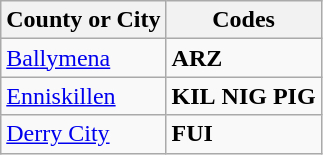<table class="wikitable">
<tr>
<th>County or City</th>
<th>Codes</th>
</tr>
<tr>
<td><a href='#'>Ballymena</a></td>
<td><strong>ARZ</strong></td>
</tr>
<tr>
<td><a href='#'>Enniskillen</a></td>
<td><strong>KIL</strong> <strong>NIG</strong> <strong>PIG</strong></td>
</tr>
<tr>
<td><a href='#'>Derry City</a></td>
<td><strong>FUI</strong></td>
</tr>
</table>
